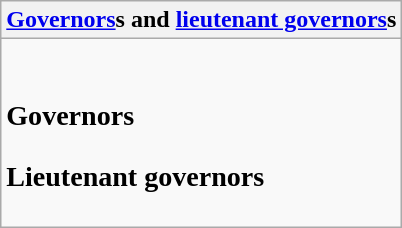<table class="wikitable collapsible collapsed">
<tr>
<th><a href='#'>Governors</a>s and <a href='#'>lieutenant governors</a>s</th>
</tr>
<tr>
<td><br><h3>Governors</h3><h3>Lieutenant governors</h3></td>
</tr>
</table>
